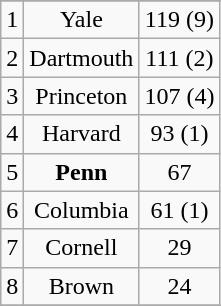<table class="wikitable">
<tr align="center">
</tr>
<tr align="center">
<td>1</td>
<td>Yale</td>
<td>119 (9)</td>
</tr>
<tr align="center">
<td>2</td>
<td>Dartmouth</td>
<td>111 (2)</td>
</tr>
<tr align="center">
<td>3</td>
<td>Princeton</td>
<td>107 (4)</td>
</tr>
<tr align="center">
<td>4</td>
<td>Harvard</td>
<td>93 (1)</td>
</tr>
<tr align="center">
<td>5</td>
<td><strong>Penn</strong></td>
<td>67</td>
</tr>
<tr align="center">
<td>6</td>
<td>Columbia</td>
<td>61 (1)</td>
</tr>
<tr align="center">
<td>7</td>
<td>Cornell</td>
<td>29</td>
</tr>
<tr align="center">
<td>8</td>
<td>Brown</td>
<td>24</td>
</tr>
<tr>
</tr>
</table>
